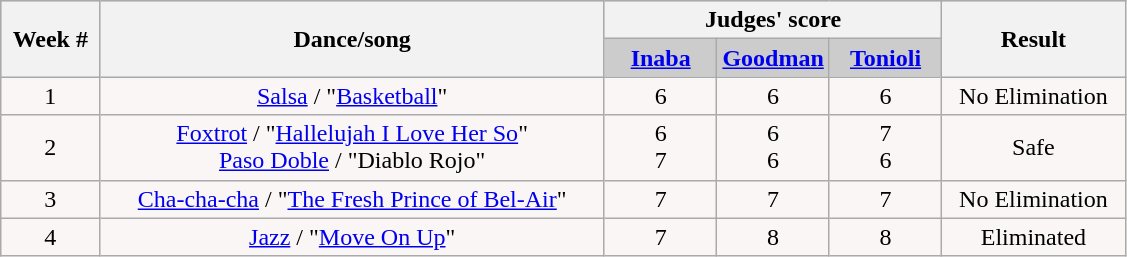<table class="wikitable collapsible collapsed">
<tr style="text-align: center; background:#ccc;">
<th rowspan="2">Week #</th>
<th rowspan="2">Dance/song</th>
<th colspan="3">Judges' score</th>
<th rowspan="2">Result</th>
</tr>
<tr style="text-align: center; background:#ccc;">
<td style="width:10%; "><strong><a href='#'>Inaba</a></strong></td>
<td style="width:10%; "><strong><a href='#'>Goodman</a></strong></td>
<td style="width:10%; "><strong><a href='#'>Tonioli</a></strong></td>
</tr>
<tr>
<td align="center" bgcolor="FAF6F6">1</td>
<td align="center" bgcolor="FAF6F6"><a href='#'>Salsa</a> / "<a href='#'>Basketball</a>"</td>
<td align="center" bgcolor="FAF6F6">6</td>
<td align="center" bgcolor="FAF6F6">6</td>
<td align="center" bgcolor="FAF6F6">6</td>
<td align="center" bgcolor="FAF6F6">No Elimination</td>
</tr>
<tr>
<td align="center" bgcolor="FAF6F6">2</td>
<td align="center" bgcolor="FAF6F6"><a href='#'>Foxtrot</a> / "<a href='#'>Hallelujah I Love Her So</a>" <br> <a href='#'>Paso Doble</a> / "Diablo Rojo"</td>
<td align="center" bgcolor="FAF6F6">6<br>7</td>
<td align="center" bgcolor="FAF6F6">6<br>6</td>
<td align="center" bgcolor="FAF6F6">7<br>6</td>
<td align="center" bgcolor="FAF6F6">Safe</td>
</tr>
<tr>
<td align="center" bgcolor="FAF6F6">3</td>
<td align="center" bgcolor="FAF6F6"><a href='#'>Cha-cha-cha</a> / "<a href='#'>The Fresh Prince of Bel-Air</a>"</td>
<td align="center" bgcolor="FAF6F6">7</td>
<td align="center" bgcolor="FAF6F6">7</td>
<td align="center" bgcolor="FAF6F6">7</td>
<td align="center" bgcolor="FAF6F6">No Elimination</td>
</tr>
<tr>
<td align="center" bgcolor="FAF6F6">4</td>
<td align="center" bgcolor="FAF6F6"><a href='#'>Jazz</a> / "<a href='#'>Move On Up</a>"</td>
<td align="center" bgcolor="FAF6F6">7</td>
<td align="center" bgcolor="FAF6F6">8</td>
<td align="center" bgcolor="FAF6F6">8</td>
<td align="center" bgcolor="FAF6F6">Eliminated</td>
</tr>
</table>
